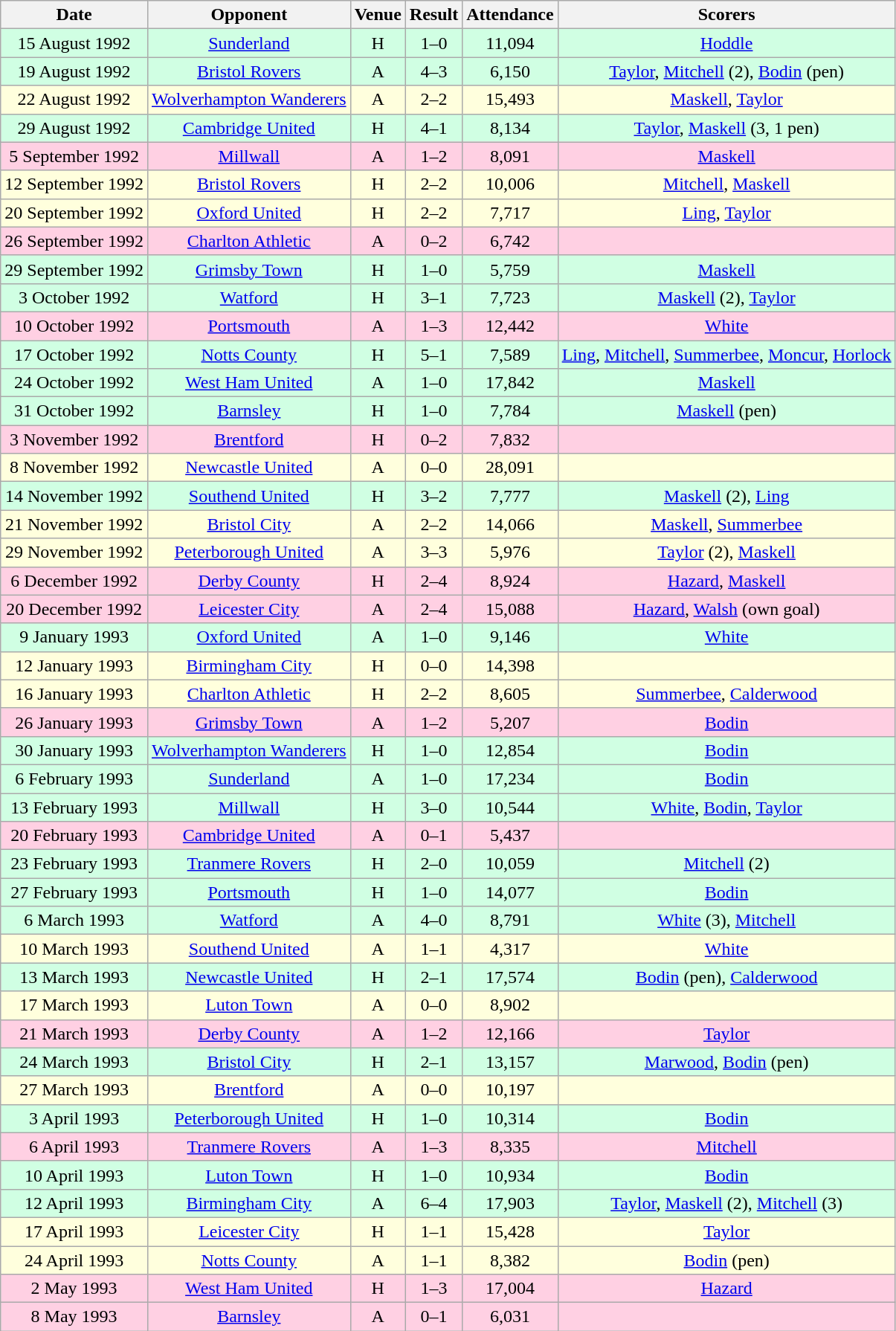<table class="wikitable sortable" style="font-size:100%; text-align:center">
<tr>
<th>Date</th>
<th>Opponent</th>
<th>Venue</th>
<th>Result</th>
<th>Attendance</th>
<th>Scorers</th>
</tr>
<tr style="background-color: #d0ffe3;">
<td>15 August 1992</td>
<td><a href='#'>Sunderland</a></td>
<td>H</td>
<td>1–0</td>
<td>11,094</td>
<td><a href='#'>Hoddle</a></td>
</tr>
<tr style="background-color: #d0ffe3;">
<td>19 August 1992</td>
<td><a href='#'>Bristol Rovers</a></td>
<td>A</td>
<td>4–3</td>
<td>6,150</td>
<td><a href='#'>Taylor</a>, <a href='#'>Mitchell</a> (2), <a href='#'>Bodin</a> (pen)</td>
</tr>
<tr style="background-color: #ffffdd;">
<td>22 August 1992</td>
<td><a href='#'>Wolverhampton Wanderers</a></td>
<td>A</td>
<td>2–2</td>
<td>15,493</td>
<td><a href='#'>Maskell</a>, <a href='#'>Taylor</a></td>
</tr>
<tr style="background-color: #d0ffe3;">
<td>29 August 1992</td>
<td><a href='#'>Cambridge United</a></td>
<td>H</td>
<td>4–1</td>
<td>8,134</td>
<td><a href='#'>Taylor</a>, <a href='#'>Maskell</a> (3, 1 pen)</td>
</tr>
<tr style="background-color: #ffd0e3;">
<td>5 September 1992</td>
<td><a href='#'>Millwall</a></td>
<td>A</td>
<td>1–2</td>
<td>8,091</td>
<td><a href='#'>Maskell</a></td>
</tr>
<tr style="background-color: #ffffdd;">
<td>12 September 1992</td>
<td><a href='#'>Bristol Rovers</a></td>
<td>H</td>
<td>2–2</td>
<td>10,006</td>
<td><a href='#'>Mitchell</a>, <a href='#'>Maskell</a></td>
</tr>
<tr style="background-color: #ffffdd;">
<td>20 September 1992</td>
<td><a href='#'>Oxford United</a></td>
<td>H</td>
<td>2–2</td>
<td>7,717</td>
<td><a href='#'>Ling</a>, <a href='#'>Taylor</a></td>
</tr>
<tr style="background-color: #ffd0e3;">
<td>26 September 1992</td>
<td><a href='#'>Charlton Athletic</a></td>
<td>A</td>
<td>0–2</td>
<td>6,742</td>
<td></td>
</tr>
<tr style="background-color: #d0ffe3;">
<td>29 September 1992</td>
<td><a href='#'>Grimsby Town</a></td>
<td>H</td>
<td>1–0</td>
<td>5,759</td>
<td><a href='#'>Maskell</a></td>
</tr>
<tr style="background-color: #d0ffe3;">
<td>3 October 1992</td>
<td><a href='#'>Watford</a></td>
<td>H</td>
<td>3–1</td>
<td>7,723</td>
<td><a href='#'>Maskell</a> (2), <a href='#'>Taylor</a></td>
</tr>
<tr style="background-color: #ffd0e3;">
<td>10 October 1992</td>
<td><a href='#'>Portsmouth</a></td>
<td>A</td>
<td>1–3</td>
<td>12,442</td>
<td><a href='#'>White</a></td>
</tr>
<tr style="background-color: #d0ffe3;">
<td>17 October 1992</td>
<td><a href='#'>Notts County</a></td>
<td>H</td>
<td>5–1</td>
<td>7,589</td>
<td><a href='#'>Ling</a>, <a href='#'>Mitchell</a>, <a href='#'>Summerbee</a>, <a href='#'>Moncur</a>, <a href='#'>Horlock</a></td>
</tr>
<tr style="background-color: #d0ffe3;">
<td>24 October 1992</td>
<td><a href='#'>West Ham United</a></td>
<td>A</td>
<td>1–0</td>
<td>17,842</td>
<td><a href='#'>Maskell</a></td>
</tr>
<tr style="background-color: #d0ffe3;">
<td>31 October 1992</td>
<td><a href='#'>Barnsley</a></td>
<td>H</td>
<td>1–0</td>
<td>7,784</td>
<td><a href='#'>Maskell</a> (pen)</td>
</tr>
<tr style="background-color: #ffd0e3;">
<td>3 November 1992</td>
<td><a href='#'>Brentford</a></td>
<td>H</td>
<td>0–2</td>
<td>7,832</td>
<td></td>
</tr>
<tr style="background-color: #ffffdd;">
<td>8 November 1992</td>
<td><a href='#'>Newcastle United</a></td>
<td>A</td>
<td>0–0</td>
<td>28,091</td>
<td></td>
</tr>
<tr style="background-color: #d0ffe3;">
<td>14 November 1992</td>
<td><a href='#'>Southend United</a></td>
<td>H</td>
<td>3–2</td>
<td>7,777</td>
<td><a href='#'>Maskell</a> (2), <a href='#'>Ling</a></td>
</tr>
<tr style="background-color: #ffffdd;">
<td>21 November 1992</td>
<td><a href='#'>Bristol City</a></td>
<td>A</td>
<td>2–2</td>
<td>14,066</td>
<td><a href='#'>Maskell</a>, <a href='#'>Summerbee</a></td>
</tr>
<tr style="background-color: #ffffdd;">
<td>29 November 1992</td>
<td><a href='#'>Peterborough United</a></td>
<td>A</td>
<td>3–3</td>
<td>5,976</td>
<td><a href='#'>Taylor</a> (2), <a href='#'>Maskell</a></td>
</tr>
<tr style="background-color: #ffd0e3;">
<td>6 December 1992</td>
<td><a href='#'>Derby County</a></td>
<td>H</td>
<td>2–4</td>
<td>8,924</td>
<td><a href='#'>Hazard</a>, <a href='#'>Maskell</a></td>
</tr>
<tr style="background-color: #ffd0e3;">
<td>20 December 1992</td>
<td><a href='#'>Leicester City</a></td>
<td>A</td>
<td>2–4</td>
<td>15,088</td>
<td><a href='#'>Hazard</a>, <a href='#'>Walsh</a> (own goal)</td>
</tr>
<tr style="background-color: #d0ffe3;">
<td>9 January 1993</td>
<td><a href='#'>Oxford United</a></td>
<td>A</td>
<td>1–0</td>
<td>9,146</td>
<td><a href='#'>White</a></td>
</tr>
<tr style="background-color: #ffffdd;">
<td>12 January 1993</td>
<td><a href='#'>Birmingham City</a></td>
<td>H</td>
<td>0–0</td>
<td>14,398</td>
<td></td>
</tr>
<tr style="background-color: #ffffdd;">
<td>16 January 1993</td>
<td><a href='#'>Charlton Athletic</a></td>
<td>H</td>
<td>2–2</td>
<td>8,605</td>
<td><a href='#'>Summerbee</a>, <a href='#'>Calderwood</a></td>
</tr>
<tr style="background-color: #ffd0e3;">
<td>26 January 1993</td>
<td><a href='#'>Grimsby Town</a></td>
<td>A</td>
<td>1–2</td>
<td>5,207</td>
<td><a href='#'>Bodin</a></td>
</tr>
<tr style="background-color: #d0ffe3;">
<td>30 January 1993</td>
<td><a href='#'>Wolverhampton Wanderers</a></td>
<td>H</td>
<td>1–0</td>
<td>12,854</td>
<td><a href='#'>Bodin</a></td>
</tr>
<tr style="background-color: #d0ffe3;">
<td>6 February 1993</td>
<td><a href='#'>Sunderland</a></td>
<td>A</td>
<td>1–0</td>
<td>17,234</td>
<td><a href='#'>Bodin</a></td>
</tr>
<tr style="background-color: #d0ffe3;">
<td>13 February 1993</td>
<td><a href='#'>Millwall</a></td>
<td>H</td>
<td>3–0</td>
<td>10,544</td>
<td><a href='#'>White</a>, <a href='#'>Bodin</a>, <a href='#'>Taylor</a></td>
</tr>
<tr style="background-color: #ffd0e3;">
<td>20 February 1993</td>
<td><a href='#'>Cambridge United</a></td>
<td>A</td>
<td>0–1</td>
<td>5,437</td>
<td></td>
</tr>
<tr style="background-color: #d0ffe3;">
<td>23 February 1993</td>
<td><a href='#'>Tranmere Rovers</a></td>
<td>H</td>
<td>2–0</td>
<td>10,059</td>
<td><a href='#'>Mitchell</a> (2)</td>
</tr>
<tr style="background-color: #d0ffe3;">
<td>27 February 1993</td>
<td><a href='#'>Portsmouth</a></td>
<td>H</td>
<td>1–0</td>
<td>14,077</td>
<td><a href='#'>Bodin</a></td>
</tr>
<tr style="background-color: #d0ffe3;">
<td>6 March 1993</td>
<td><a href='#'>Watford</a></td>
<td>A</td>
<td>4–0</td>
<td>8,791</td>
<td><a href='#'>White</a> (3), <a href='#'>Mitchell</a></td>
</tr>
<tr style="background-color: #ffffdd;">
<td>10 March 1993</td>
<td><a href='#'>Southend United</a></td>
<td>A</td>
<td>1–1</td>
<td>4,317</td>
<td><a href='#'>White</a></td>
</tr>
<tr style="background-color: #d0ffe3;">
<td>13 March 1993</td>
<td><a href='#'>Newcastle United</a></td>
<td>H</td>
<td>2–1</td>
<td>17,574</td>
<td><a href='#'>Bodin</a> (pen), <a href='#'>Calderwood</a></td>
</tr>
<tr style="background-color: #ffffdd;">
<td>17 March 1993</td>
<td><a href='#'>Luton Town</a></td>
<td>A</td>
<td>0–0</td>
<td>8,902</td>
<td></td>
</tr>
<tr style="background-color: #ffd0e3;">
<td>21 March 1993</td>
<td><a href='#'>Derby County</a></td>
<td>A</td>
<td>1–2</td>
<td>12,166</td>
<td><a href='#'>Taylor</a></td>
</tr>
<tr style="background-color: #d0ffe3;">
<td>24 March 1993</td>
<td><a href='#'>Bristol City</a></td>
<td>H</td>
<td>2–1</td>
<td>13,157</td>
<td><a href='#'>Marwood</a>, <a href='#'>Bodin</a> (pen)</td>
</tr>
<tr style="background-color: #ffffdd;">
<td>27 March 1993</td>
<td><a href='#'>Brentford</a></td>
<td>A</td>
<td>0–0</td>
<td>10,197</td>
<td></td>
</tr>
<tr style="background-color: #d0ffe3;">
<td>3 April 1993</td>
<td><a href='#'>Peterborough United</a></td>
<td>H</td>
<td>1–0</td>
<td>10,314</td>
<td><a href='#'>Bodin</a></td>
</tr>
<tr style="background-color: #ffd0e3;">
<td>6 April 1993</td>
<td><a href='#'>Tranmere Rovers</a></td>
<td>A</td>
<td>1–3</td>
<td>8,335</td>
<td><a href='#'>Mitchell</a></td>
</tr>
<tr style="background-color: #d0ffe3;">
<td>10 April 1993</td>
<td><a href='#'>Luton Town</a></td>
<td>H</td>
<td>1–0</td>
<td>10,934</td>
<td><a href='#'>Bodin</a></td>
</tr>
<tr style="background-color: #d0ffe3;">
<td>12 April 1993</td>
<td><a href='#'>Birmingham City</a></td>
<td>A</td>
<td>6–4</td>
<td>17,903</td>
<td><a href='#'>Taylor</a>, <a href='#'>Maskell</a> (2), <a href='#'>Mitchell</a> (3)</td>
</tr>
<tr style="background-color: #ffffdd;">
<td>17 April 1993</td>
<td><a href='#'>Leicester City</a></td>
<td>H</td>
<td>1–1</td>
<td>15,428</td>
<td><a href='#'>Taylor</a></td>
</tr>
<tr style="background-color: #ffffdd;">
<td>24 April 1993</td>
<td><a href='#'>Notts County</a></td>
<td>A</td>
<td>1–1</td>
<td>8,382</td>
<td><a href='#'>Bodin</a> (pen)</td>
</tr>
<tr style="background-color: #ffd0e3;">
<td>2 May 1993</td>
<td><a href='#'>West Ham United</a></td>
<td>H</td>
<td>1–3</td>
<td>17,004</td>
<td><a href='#'>Hazard</a></td>
</tr>
<tr style="background-color: #ffd0e3;">
<td>8 May 1993</td>
<td><a href='#'>Barnsley</a></td>
<td>A</td>
<td>0–1</td>
<td>6,031</td>
<td></td>
</tr>
</table>
